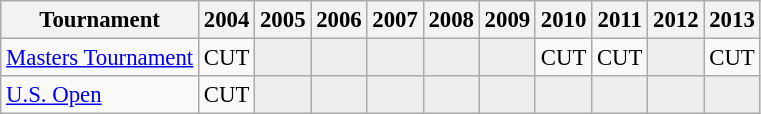<table class="wikitable" style="font-size:95%;text-align:center;">
<tr>
<th>Tournament</th>
<th>2004</th>
<th>2005</th>
<th>2006</th>
<th>2007</th>
<th>2008</th>
<th>2009</th>
<th>2010</th>
<th>2011</th>
<th>2012</th>
<th>2013</th>
</tr>
<tr>
<td align=left><a href='#'>Masters Tournament</a></td>
<td>CUT</td>
<td style="background:#eeeeee;"></td>
<td style="background:#eeeeee;"></td>
<td style="background:#eeeeee;"></td>
<td style="background:#eeeeee;"></td>
<td style="background:#eeeeee;"></td>
<td>CUT</td>
<td>CUT</td>
<td style="background:#eeeeee;"></td>
<td>CUT</td>
</tr>
<tr>
<td align=left><a href='#'>U.S. Open</a></td>
<td>CUT</td>
<td style="background:#eeeeee;"></td>
<td style="background:#eeeeee;"></td>
<td style="background:#eeeeee;"></td>
<td style="background:#eeeeee;"></td>
<td style="background:#eeeeee;"></td>
<td style="background:#eeeeee;"></td>
<td style="background:#eeeeee;"></td>
<td style="background:#eeeeee;"></td>
<td style="background:#eeeeee;"></td>
</tr>
</table>
